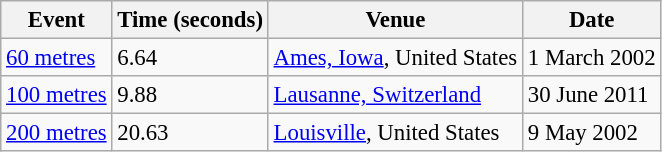<table class="wikitable" style="font-size:95%;">
<tr>
<th>Event</th>
<th>Time (seconds)</th>
<th>Venue</th>
<th>Date</th>
</tr>
<tr>
<td><a href='#'>60 metres</a></td>
<td>6.64</td>
<td><a href='#'>Ames, Iowa</a>, United States</td>
<td>1 March 2002</td>
</tr>
<tr>
<td><a href='#'>100 metres</a></td>
<td>9.88</td>
<td><a href='#'>Lausanne, Switzerland</a></td>
<td>30 June 2011</td>
</tr>
<tr>
<td><a href='#'>200 metres</a></td>
<td>20.63</td>
<td><a href='#'>Louisville</a>, United States</td>
<td>9 May 2002</td>
</tr>
</table>
